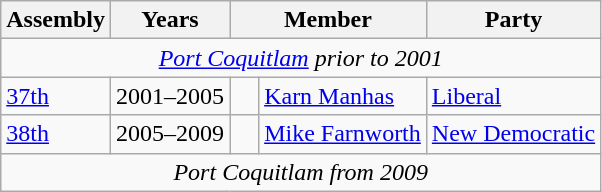<table class="wikitable">
<tr>
<th>Assembly</th>
<th>Years</th>
<th colspan="2">Member</th>
<th>Party</th>
</tr>
<tr>
<td colspan="5" align="center"><em><a href='#'>Port Coquitlam</a> prior to 2001</em></td>
</tr>
<tr>
<td><a href='#'>37th</a></td>
<td>2001–2005</td>
<td>   </td>
<td><a href='#'>Karn Manhas</a></td>
<td><a href='#'>Liberal</a></td>
</tr>
<tr>
<td><a href='#'>38th</a></td>
<td>2005–2009</td>
<td>   </td>
<td><a href='#'>Mike Farnworth</a></td>
<td><a href='#'>New Democratic</a></td>
</tr>
<tr>
<td align="center" colspan=5><em>Port Coquitlam from 2009</em></td>
</tr>
</table>
